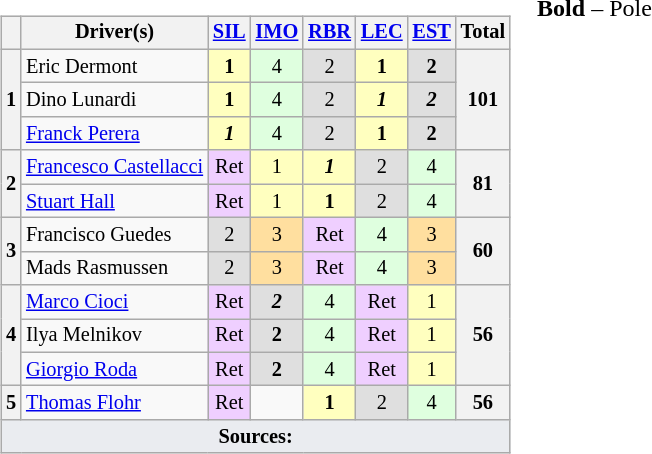<table>
<tr>
<td valign="top"><br><table class="wikitable" style="font-size: 85%; text-align:center;">
<tr>
<th></th>
<th>Driver(s)</th>
<th><a href='#'>SIL</a><br></th>
<th><a href='#'>IMO</a><br></th>
<th><a href='#'>RBR</a><br></th>
<th><a href='#'>LEC</a><br></th>
<th><a href='#'>EST</a><br></th>
<th>Total</th>
</tr>
<tr>
<th rowspan="3">1</th>
<td align=left> Eric Dermont</td>
<td style="background:#ffffbf;"><strong>1</strong></td>
<td style="background:#dfffdf;">4</td>
<td style="background:#dfdfdf;">2</td>
<td style="background:#ffffbf;"><strong>1</strong></td>
<td style="background:#dfdfdf;"><strong>2</strong></td>
<th rowspan="3">101</th>
</tr>
<tr>
<td align=left> Dino Lunardi</td>
<td style="background:#ffffbf;"><strong>1</strong></td>
<td style="background:#dfffdf;">4</td>
<td style="background:#dfdfdf;">2</td>
<td style="background:#ffffbf;"><strong><em>1</em></strong></td>
<td style="background:#dfdfdf;"><strong><em>2</em></strong></td>
</tr>
<tr>
<td align=left> <a href='#'>Franck Perera</a></td>
<td style="background:#ffffbf;"><strong><em>1</em></strong></td>
<td style="background:#dfffdf;">4</td>
<td style="background:#dfdfdf;">2</td>
<td style="background:#ffffbf;"><strong>1</strong></td>
<td style="background:#dfdfdf;"><strong>2</strong></td>
</tr>
<tr>
<th rowspan="2">2</th>
<td align=left> <a href='#'>Francesco Castellacci</a></td>
<td style="background:#efcfff;">Ret</td>
<td style="background:#ffffbf;">1</td>
<td style="background:#ffffbf;"><strong><em>1</em></strong></td>
<td style="background:#dfdfdf;">2</td>
<td style="background:#dfffdf;">4</td>
<th rowspan="2">81</th>
</tr>
<tr>
<td align=left> <a href='#'>Stuart Hall</a></td>
<td style="background:#efcfff;">Ret</td>
<td style="background:#ffffbf;">1</td>
<td style="background:#ffffbf;"><strong>1</strong></td>
<td style="background:#dfdfdf;">2</td>
<td style="background:#dfffdf;">4</td>
</tr>
<tr>
<th rowspan="2">3</th>
<td align=left> Francisco Guedes</td>
<td style="background:#dfdfdf;">2</td>
<td style="background:#ffdf9f;">3</td>
<td style="background:#efcfff;">Ret</td>
<td style="background:#dfffdf;">4</td>
<td style="background:#ffdf9f;">3</td>
<th rowspan="2">60</th>
</tr>
<tr>
<td align=left> Mads Rasmussen</td>
<td style="background:#dfdfdf;">2</td>
<td style="background:#ffdf9f;">3</td>
<td style="background:#efcfff;">Ret</td>
<td style="background:#dfffdf;">4</td>
<td style="background:#ffdf9f;">3</td>
</tr>
<tr>
<th rowspan="3">4</th>
<td align=left> <a href='#'>Marco Cioci</a></td>
<td style="background:#efcfff;">Ret</td>
<td style="background:#dfdfdf;"><strong><em>2</em></strong></td>
<td style="background:#dfffdf;">4</td>
<td style="background:#efcfff;">Ret</td>
<td style="background:#ffffbf;">1</td>
<th rowspan="3">56</th>
</tr>
<tr>
<td align=left> Ilya Melnikov</td>
<td style="background:#efcfff;">Ret</td>
<td style="background:#dfdfdf;"><strong>2</strong></td>
<td style="background:#dfffdf;">4</td>
<td style="background:#efcfff;">Ret</td>
<td style="background:#ffffbf;">1</td>
</tr>
<tr>
<td align=left> <a href='#'>Giorgio Roda</a></td>
<td style="background:#efcfff;">Ret</td>
<td style="background:#dfdfdf;"><strong>2</strong></td>
<td style="background:#dfffdf;">4</td>
<td style="background:#efcfff;">Ret</td>
<td style="background:#ffffbf;">1</td>
</tr>
<tr>
<th>5</th>
<td align=left> <a href='#'>Thomas Flohr</a></td>
<td style="background:#efcfff;">Ret</td>
<td></td>
<td style="background:#ffffbf;"><strong>1</strong></td>
<td style="background:#dfdfdf;">2</td>
<td style="background:#dfffdf;">4</td>
<th>56</th>
</tr>
<tr class="sortbottom">
<td colspan="9" style="background-color:#EAECF0;text-align:center"><strong>Sources:</strong></td>
</tr>
</table>
</td>
<td valign="top"><br>
<span><strong>Bold</strong> – Pole<br></span></td>
</tr>
</table>
